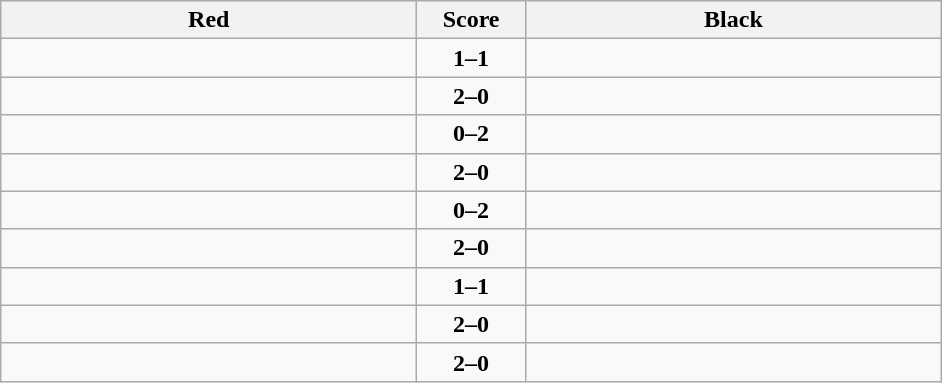<table class="wikitable" style="text-align: center;">
<tr>
<th align="right" width="270">Red</th>
<th width="65">Score</th>
<th align="left" width="270">Black</th>
</tr>
<tr>
<td align=left></td>
<td align=center><strong>1–1</strong></td>
<td align=left></td>
</tr>
<tr>
<td align=left><strong></strong></td>
<td align=center><strong>2–0</strong></td>
<td align=left></td>
</tr>
<tr>
<td align=left></td>
<td align=center><strong>0–2</strong></td>
<td align=left><strong></strong></td>
</tr>
<tr>
<td align=left><strong></strong></td>
<td align=center><strong>2–0</strong></td>
<td align=left></td>
</tr>
<tr>
<td align=left></td>
<td align=center><strong>0–2</strong></td>
<td align=left><strong></strong></td>
</tr>
<tr>
<td align=left><strong></strong></td>
<td align=center><strong>2–0</strong></td>
<td align=left></td>
</tr>
<tr>
<td align=left></td>
<td align=center><strong>1–1</strong></td>
<td align=left></td>
</tr>
<tr>
<td align=left><strong></strong></td>
<td align=center><strong>2–0</strong></td>
<td align=left></td>
</tr>
<tr>
<td align=left><strong></strong></td>
<td align=center><strong>2–0</strong></td>
<td align=left></td>
</tr>
</table>
